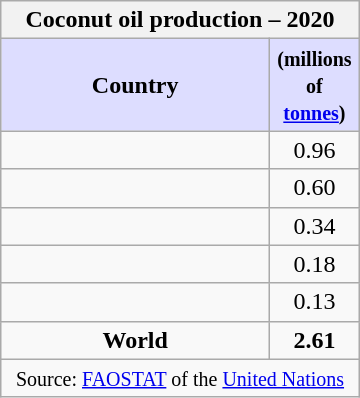<table class="wikitable" style="float:right; clear:left; width:15em; text-align:center;">
<tr>
<th colspan=2>Coconut oil production – 2020</th>
</tr>
<tr>
<th style="background:#ddf; width:75%;">Country</th>
<th style="background:#ddf; width:25%;"><small>(millions of <a href='#'>tonnes</a>)</small></th>
</tr>
<tr>
<td></td>
<td>0.96</td>
</tr>
<tr>
<td></td>
<td>0.60</td>
</tr>
<tr>
<td></td>
<td>0.34</td>
</tr>
<tr>
<td></td>
<td>0.18</td>
</tr>
<tr>
<td></td>
<td>0.13</td>
</tr>
<tr>
<td><strong>World</strong></td>
<td><strong>2.61</strong></td>
</tr>
<tr>
<td colspan=2><small>Source: <a href='#'>FAOSTAT</a> of the <a href='#'>United Nations</a></small></td>
</tr>
</table>
